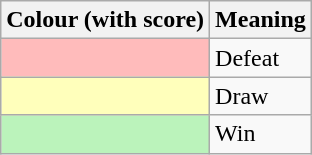<table Class="wikitable">
<tr>
<th scope=col>Colour (with score)</th>
<th scope=col>Meaning</th>
</tr>
<tr>
<td bgcolor=#FFBBBB></td>
<td>Defeat</td>
</tr>
<tr>
<td bgcolor=#FFFFBB></td>
<td>Draw</td>
</tr>
<tr>
<td bgcolor=#BBF3BB></td>
<td>Win</td>
</tr>
</table>
